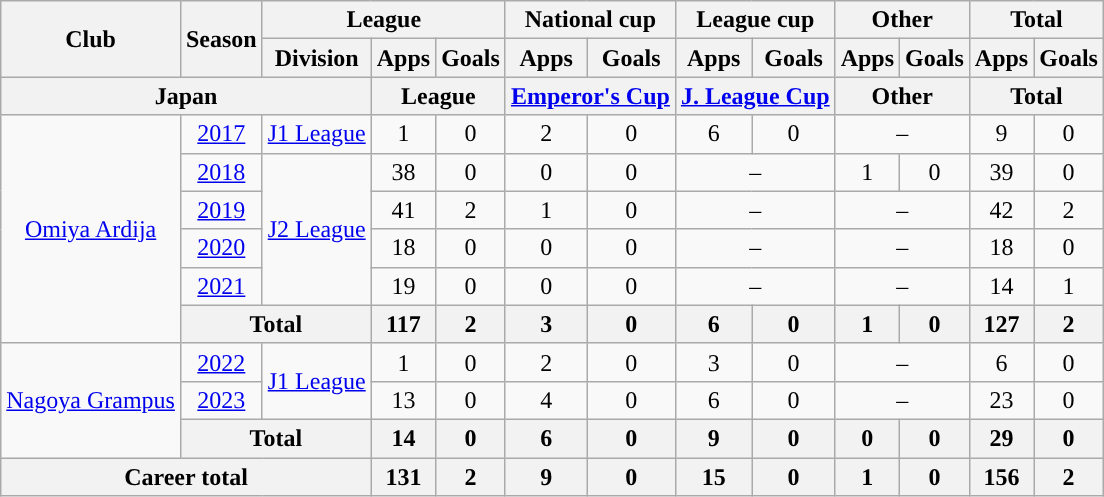<table class="wikitable" style="text-align:center">
<tr>
<th rowspan=2>Club</th>
<th rowspan=2>Season</th>
<th colspan=3>League</th>
<th colspan=2>National cup</th>
<th colspan=2>League cup</th>
<th colspan=2>Other</th>
<th colspan=2>Total</th>
</tr>
<tr>
<th>Division</th>
<th>Apps</th>
<th>Goals</th>
<th>Apps</th>
<th>Goals</th>
<th>Apps</th>
<th>Goals</th>
<th>Apps</th>
<th>Goals</th>
<th>Apps</th>
<th>Goals</th>
</tr>
<tr>
<th colspan=3>Japan</th>
<th colspan=2>League</th>
<th colspan=2><a href='#'>Emperor's Cup</a></th>
<th colspan=2><a href='#'>J. League Cup</a></th>
<th colspan=2>Other</th>
<th colspan=2>Total</th>
</tr>
<tr>
<td rowspan="6"><a href='#'>Omiya Ardija</a></td>
<td><a href='#'>2017</a></td>
<td><a href='#'>J1 League</a></td>
<td>1</td>
<td>0</td>
<td>2</td>
<td>0</td>
<td>6</td>
<td>0</td>
<td colspan="2">–</td>
<td>9</td>
<td>0</td>
</tr>
<tr>
<td><a href='#'>2018</a></td>
<td rowspan="4"><a href='#'>J2 League</a></td>
<td>38</td>
<td>0</td>
<td>0</td>
<td>0</td>
<td colspan="2">–</td>
<td>1</td>
<td>0</td>
<td>39</td>
<td>0</td>
</tr>
<tr>
<td><a href='#'>2019</a></td>
<td>41</td>
<td>2</td>
<td>1</td>
<td>0</td>
<td colspan="2">–</td>
<td colspan="2">–</td>
<td>42</td>
<td>2</td>
</tr>
<tr>
<td><a href='#'>2020</a></td>
<td>18</td>
<td>0</td>
<td>0</td>
<td>0</td>
<td colspan="2">–</td>
<td colspan="2">–</td>
<td>18</td>
<td>0</td>
</tr>
<tr>
<td><a href='#'>2021</a></td>
<td>19</td>
<td>0</td>
<td>0</td>
<td>0</td>
<td colspan="2">–</td>
<td colspan="2">–</td>
<td>14</td>
<td>1</td>
</tr>
<tr>
<th colspan="2">Total</th>
<th>117</th>
<th>2</th>
<th>3</th>
<th>0</th>
<th>6</th>
<th>0</th>
<th>1</th>
<th>0</th>
<th>127</th>
<th>2</th>
</tr>
<tr>
<td rowspan="3"><a href='#'>Nagoya Grampus</a></td>
<td><a href='#'>2022</a></td>
<td rowspan="2"><a href='#'>J1 League</a></td>
<td>1</td>
<td>0</td>
<td>2</td>
<td>0</td>
<td>3</td>
<td>0</td>
<td colspan="2">–</td>
<td>6</td>
<td>0</td>
</tr>
<tr>
<td><a href='#'>2023</a></td>
<td>13</td>
<td>0</td>
<td>4</td>
<td>0</td>
<td>6</td>
<td>0</td>
<td colspan="2">–</td>
<td>23</td>
<td>0</td>
</tr>
<tr>
<th colspan="2">Total</th>
<th>14</th>
<th>0</th>
<th>6</th>
<th>0</th>
<th>9</th>
<th>0</th>
<th>0</th>
<th>0</th>
<th>29</th>
<th>0</th>
</tr>
<tr>
<th colspan=3>Career total</th>
<th>131</th>
<th>2</th>
<th>9</th>
<th>0</th>
<th>15</th>
<th>0</th>
<th>1</th>
<th>0</th>
<th>156</th>
<th>2</th>
</tr>
</table>
